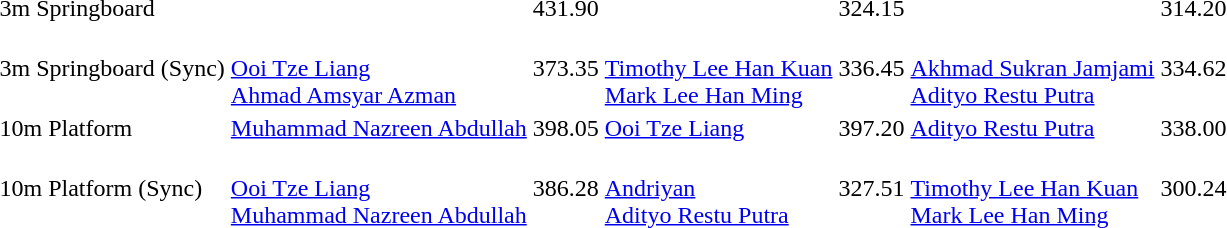<table>
<tr>
<td>3m Springboard<br></td>
<td></td>
<td>431.90</td>
<td></td>
<td>324.15</td>
<td></td>
<td>314.20</td>
</tr>
<tr>
<td>3m Springboard (Sync)<br></td>
<td><br><a href='#'>Ooi Tze Liang</a><br><a href='#'>Ahmad Amsyar Azman</a></td>
<td>373.35</td>
<td><br><a href='#'>Timothy Lee Han Kuan</a><br><a href='#'>Mark Lee Han Ming</a></td>
<td>336.45</td>
<td><br><a href='#'>Akhmad Sukran Jamjami</a><br><a href='#'>Adityo Restu Putra</a></td>
<td>334.62</td>
</tr>
<tr>
<td>10m Platform<br></td>
<td> <a href='#'>Muhammad Nazreen Abdullah</a></td>
<td>398.05</td>
<td> <a href='#'>Ooi Tze Liang</a></td>
<td>397.20</td>
<td> <a href='#'>Adityo Restu Putra</a></td>
<td>338.00</td>
</tr>
<tr>
<td>10m Platform (Sync)<br></td>
<td><br><a href='#'>Ooi Tze Liang</a><br><a href='#'>Muhammad Nazreen Abdullah</a></td>
<td>386.28</td>
<td><br><a href='#'>Andriyan</a><br><a href='#'>Adityo Restu Putra</a></td>
<td>327.51</td>
<td><br><a href='#'>Timothy Lee Han Kuan</a><br><a href='#'>Mark Lee Han Ming</a></td>
<td>300.24</td>
</tr>
</table>
